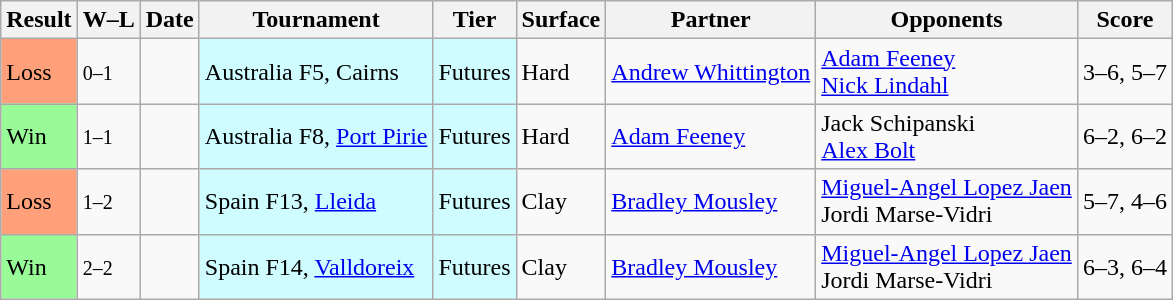<table class="sortable wikitable">
<tr>
<th>Result</th>
<th class="unsortable">W–L</th>
<th>Date</th>
<th>Tournament</th>
<th>Tier</th>
<th>Surface</th>
<th>Partner</th>
<th>Opponents</th>
<th class="unsortable">Score</th>
</tr>
<tr>
<td bgcolor=FFA07A>Loss</td>
<td><small>0–1</small></td>
<td></td>
<td style="background:#cffcff;">Australia F5, Cairns</td>
<td style="background:#cffcff;">Futures</td>
<td>Hard</td>
<td> <a href='#'>Andrew Whittington</a></td>
<td> <a href='#'>Adam Feeney</a> <br>  <a href='#'>Nick Lindahl</a></td>
<td>3–6, 5–7</td>
</tr>
<tr>
<td bgcolor=98FB98>Win</td>
<td><small>1–1</small></td>
<td></td>
<td style="background:#cffcff;">Australia F8, <a href='#'>Port Pirie</a></td>
<td style="background:#cffcff;">Futures</td>
<td>Hard</td>
<td> <a href='#'>Adam Feeney</a></td>
<td> Jack Schipanski <br>  <a href='#'>Alex Bolt</a></td>
<td>6–2, 6–2</td>
</tr>
<tr>
<td bgcolor=FFA07A>Loss</td>
<td><small>1–2</small></td>
<td></td>
<td style="background:#cffcff;">Spain F13, <a href='#'>Lleida</a></td>
<td style="background:#cffcff;">Futures</td>
<td>Clay</td>
<td> <a href='#'>Bradley Mousley</a></td>
<td> <a href='#'>Miguel-Angel Lopez Jaen</a> <br>  Jordi Marse-Vidri</td>
<td>5–7, 4–6</td>
</tr>
<tr>
<td bgcolor=98FB98>Win</td>
<td><small>2–2</small></td>
<td></td>
<td style="background:#cffcff;">Spain F14, <a href='#'>Valldoreix</a></td>
<td style="background:#cffcff;">Futures</td>
<td>Clay</td>
<td> <a href='#'>Bradley Mousley</a></td>
<td> <a href='#'>Miguel-Angel Lopez Jaen</a> <br>  Jordi Marse-Vidri</td>
<td>6–3, 6–4</td>
</tr>
</table>
